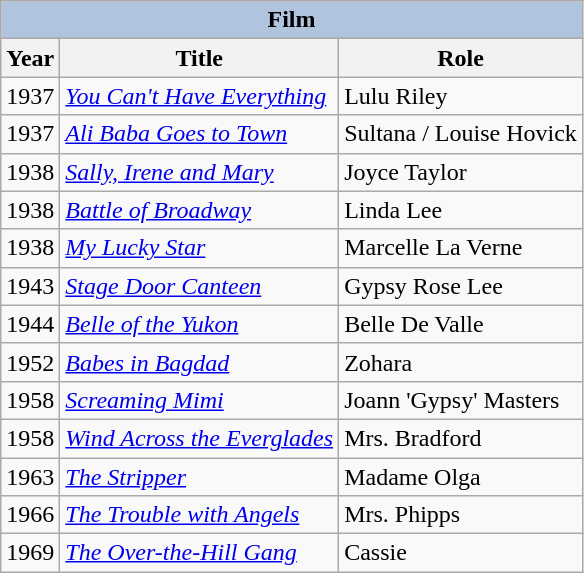<table class="wikitable" style="font-size: 100%;">
<tr>
<th colspan="3" style="background: LightSteelBlue;">Film</th>
</tr>
<tr>
<th>Year</th>
<th>Title</th>
<th>Role</th>
</tr>
<tr>
<td>1937</td>
<td><em><a href='#'>You Can't Have Everything</a></em></td>
<td>Lulu Riley</td>
</tr>
<tr>
<td>1937</td>
<td><em><a href='#'>Ali Baba Goes to Town</a></em></td>
<td>Sultana / Louise Hovick</td>
</tr>
<tr>
<td>1938</td>
<td><em><a href='#'>Sally, Irene and Mary</a></em></td>
<td>Joyce Taylor</td>
</tr>
<tr>
<td>1938</td>
<td><em><a href='#'>Battle of Broadway</a></em></td>
<td>Linda Lee</td>
</tr>
<tr>
<td>1938</td>
<td><em><a href='#'>My Lucky Star</a></em></td>
<td>Marcelle La Verne</td>
</tr>
<tr>
<td>1943</td>
<td><em><a href='#'>Stage Door Canteen</a></em></td>
<td>Gypsy Rose Lee</td>
</tr>
<tr>
<td>1944</td>
<td><em><a href='#'>Belle of the Yukon</a></em></td>
<td>Belle De Valle</td>
</tr>
<tr>
<td>1952</td>
<td><em><a href='#'>Babes in Bagdad</a></em></td>
<td>Zohara</td>
</tr>
<tr>
<td>1958</td>
<td><em><a href='#'>Screaming Mimi</a></em></td>
<td>Joann 'Gypsy' Masters</td>
</tr>
<tr>
<td>1958</td>
<td><em><a href='#'>Wind Across the Everglades</a></em></td>
<td>Mrs. Bradford</td>
</tr>
<tr>
<td>1963</td>
<td><em><a href='#'>The Stripper</a></em></td>
<td>Madame Olga</td>
</tr>
<tr>
<td>1966</td>
<td><em><a href='#'>The Trouble with Angels</a></em></td>
<td>Mrs. Phipps</td>
</tr>
<tr>
<td>1969</td>
<td><em><a href='#'>The Over-the-Hill Gang</a></em></td>
<td>Cassie</td>
</tr>
</table>
